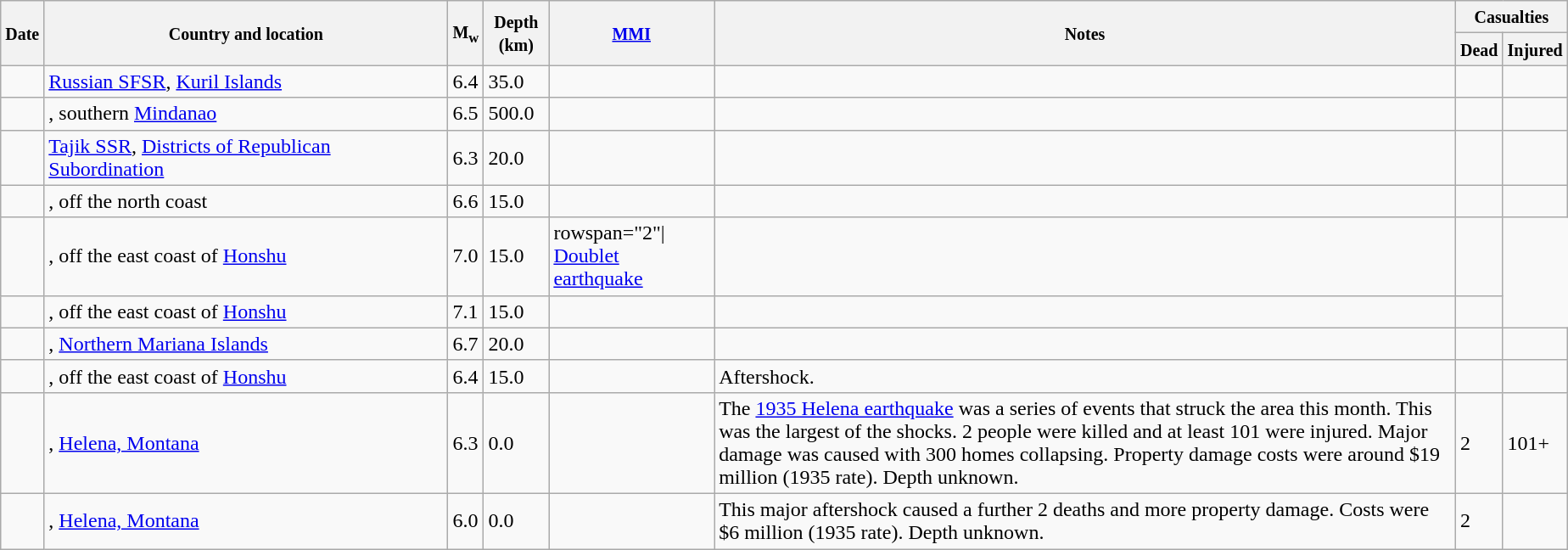<table class="wikitable sortable sort-under" style="border:1px black; margin-left:1em;">
<tr>
<th rowspan="2"><small>Date</small></th>
<th rowspan="2" style="width: 310px"><small>Country and location</small></th>
<th rowspan="2"><small>M<sub>w</sub></small></th>
<th rowspan="2"><small>Depth (km)</small></th>
<th rowspan="2"><small><a href='#'>MMI</a></small></th>
<th rowspan="2" class="unsortable"><small>Notes</small></th>
<th colspan="2"><small>Casualties</small></th>
</tr>
<tr>
<th><small>Dead</small></th>
<th><small>Injured</small></th>
</tr>
<tr>
<td></td>
<td> <a href='#'>Russian SFSR</a>, <a href='#'>Kuril Islands</a></td>
<td>6.4</td>
<td>35.0</td>
<td></td>
<td></td>
<td></td>
<td></td>
</tr>
<tr>
<td></td>
<td>, southern <a href='#'>Mindanao</a></td>
<td>6.5</td>
<td>500.0</td>
<td></td>
<td></td>
<td></td>
<td></td>
</tr>
<tr>
<td></td>
<td> <a href='#'>Tajik SSR</a>, <a href='#'>Districts of Republican Subordination</a></td>
<td>6.3</td>
<td>20.0</td>
<td></td>
<td></td>
<td></td>
<td></td>
</tr>
<tr>
<td></td>
<td>, off the north coast</td>
<td>6.6</td>
<td>15.0</td>
<td></td>
<td></td>
<td></td>
<td></td>
</tr>
<tr>
<td></td>
<td>, off the east coast of <a href='#'>Honshu</a></td>
<td>7.0</td>
<td>15.0</td>
<td>rowspan="2"| <a href='#'>Doublet earthquake</a></td>
<td></td>
<td></td>
</tr>
<tr>
<td></td>
<td>, off the east coast of <a href='#'>Honshu</a></td>
<td>7.1</td>
<td>15.0</td>
<td></td>
<td></td>
<td></td>
</tr>
<tr>
<td></td>
<td>, <a href='#'>Northern Mariana Islands</a></td>
<td>6.7</td>
<td>20.0</td>
<td></td>
<td></td>
<td></td>
<td></td>
</tr>
<tr>
<td></td>
<td>, off the east coast of <a href='#'>Honshu</a></td>
<td>6.4</td>
<td>15.0</td>
<td></td>
<td>Aftershock.</td>
<td></td>
<td></td>
</tr>
<tr>
<td></td>
<td>, <a href='#'>Helena, Montana</a></td>
<td>6.3</td>
<td>0.0</td>
<td></td>
<td>The <a href='#'>1935 Helena earthquake</a> was a series of events that struck the area this month. This was the largest of the shocks. 2 people were killed and at least 101 were injured. Major damage was caused with 300 homes collapsing. Property damage costs were around $19 million (1935 rate). Depth unknown.</td>
<td>2</td>
<td>101+</td>
</tr>
<tr>
<td></td>
<td>, <a href='#'>Helena, Montana</a></td>
<td>6.0</td>
<td>0.0</td>
<td></td>
<td>This major aftershock caused a further 2 deaths and more property damage. Costs were $6 million (1935 rate). Depth unknown.</td>
<td>2</td>
<td></td>
</tr>
</table>
